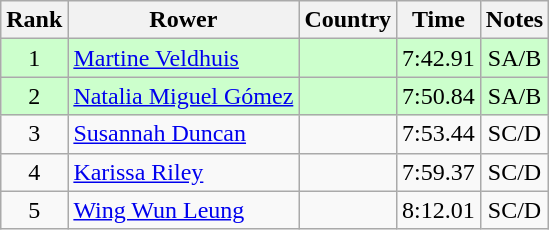<table class="wikitable" style="text-align:center">
<tr>
<th>Rank</th>
<th>Rower</th>
<th>Country</th>
<th>Time</th>
<th>Notes</th>
</tr>
<tr bgcolor=ccffcc>
<td>1</td>
<td align="left"><a href='#'>Martine Veldhuis</a></td>
<td align="left"></td>
<td>7:42.91</td>
<td>SA/B</td>
</tr>
<tr bgcolor=ccffcc>
<td>2</td>
<td align="left"><a href='#'>Natalia Miguel Gómez</a></td>
<td align="left"></td>
<td>7:50.84</td>
<td>SA/B</td>
</tr>
<tr>
<td>3</td>
<td align="left"><a href='#'>Susannah Duncan</a></td>
<td align="left"></td>
<td>7:53.44</td>
<td>SC/D</td>
</tr>
<tr>
<td>4</td>
<td align="left"><a href='#'>Karissa Riley</a></td>
<td align="left"></td>
<td>7:59.37</td>
<td>SC/D</td>
</tr>
<tr>
<td>5</td>
<td align="left"><a href='#'>Wing Wun Leung</a></td>
<td align="left"></td>
<td>8:12.01</td>
<td>SC/D</td>
</tr>
</table>
